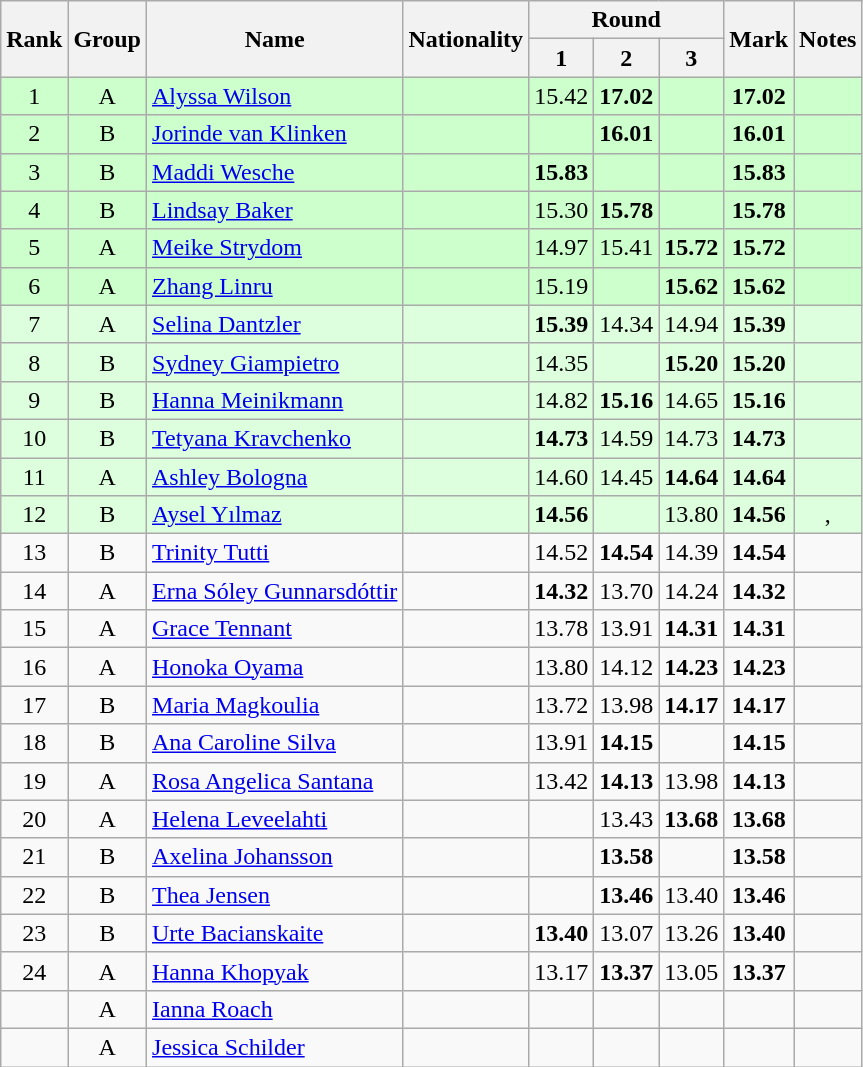<table class="wikitable sortable" style="text-align:center">
<tr>
<th rowspan=2>Rank</th>
<th rowspan=2>Group</th>
<th rowspan=2>Name</th>
<th rowspan=2>Nationality</th>
<th colspan=3>Round</th>
<th rowspan=2>Mark</th>
<th rowspan=2>Notes</th>
</tr>
<tr>
<th>1</th>
<th>2</th>
<th>3</th>
</tr>
<tr bgcolor=ccffcc>
<td>1</td>
<td>A</td>
<td align=left><a href='#'>Alyssa Wilson</a></td>
<td align=left></td>
<td>15.42</td>
<td><strong>17.02</strong></td>
<td></td>
<td><strong>17.02</strong></td>
<td></td>
</tr>
<tr bgcolor=ccffcc>
<td>2</td>
<td>B</td>
<td align=left><a href='#'>Jorinde van Klinken</a></td>
<td align=left></td>
<td></td>
<td><strong>16.01</strong></td>
<td></td>
<td><strong>16.01</strong></td>
<td></td>
</tr>
<tr bgcolor=ccffcc>
<td>3</td>
<td>B</td>
<td align=left><a href='#'>Maddi Wesche</a></td>
<td align=left></td>
<td><strong>15.83</strong></td>
<td></td>
<td></td>
<td><strong>15.83</strong></td>
<td></td>
</tr>
<tr bgcolor=ccffcc>
<td>4</td>
<td>B</td>
<td align=left><a href='#'>Lindsay Baker</a></td>
<td align=left></td>
<td>15.30</td>
<td><strong>15.78</strong></td>
<td></td>
<td><strong>15.78</strong></td>
<td></td>
</tr>
<tr bgcolor=ccffcc>
<td>5</td>
<td>A</td>
<td align=left><a href='#'>Meike Strydom</a></td>
<td align=left></td>
<td>14.97</td>
<td>15.41</td>
<td><strong>15.72</strong></td>
<td><strong>15.72</strong></td>
<td></td>
</tr>
<tr bgcolor=ccffcc>
<td>6</td>
<td>A</td>
<td align=left><a href='#'>Zhang Linru</a></td>
<td align="left"></td>
<td>15.19</td>
<td></td>
<td><strong>15.62</strong></td>
<td><strong>15.62</strong></td>
<td></td>
</tr>
<tr bgcolor=ddffdd>
<td>7</td>
<td>A</td>
<td align=left><a href='#'>Selina Dantzler</a></td>
<td align=left></td>
<td><strong>15.39</strong></td>
<td>14.34</td>
<td>14.94</td>
<td><strong>15.39</strong></td>
<td></td>
</tr>
<tr bgcolor=ddffdd>
<td>8</td>
<td>B</td>
<td align=left><a href='#'>Sydney Giampietro</a></td>
<td align=left></td>
<td>14.35</td>
<td></td>
<td><strong>15.20</strong></td>
<td><strong>15.20</strong></td>
<td></td>
</tr>
<tr bgcolor=ddffdd>
<td>9</td>
<td>B</td>
<td align=left><a href='#'>Hanna Meinikmann</a></td>
<td align=left></td>
<td>14.82</td>
<td><strong>15.16</strong></td>
<td>14.65</td>
<td><strong>15.16</strong></td>
<td></td>
</tr>
<tr bgcolor=ddffdd>
<td>10</td>
<td>B</td>
<td align=left><a href='#'>Tetyana Kravchenko</a></td>
<td align=left></td>
<td><strong>14.73</strong></td>
<td>14.59</td>
<td>14.73</td>
<td><strong>14.73</strong></td>
<td></td>
</tr>
<tr bgcolor=ddffdd>
<td>11</td>
<td>A</td>
<td align=left><a href='#'>Ashley Bologna</a></td>
<td align=left></td>
<td>14.60</td>
<td>14.45</td>
<td><strong>14.64</strong></td>
<td><strong>14.64</strong></td>
<td></td>
</tr>
<tr bgcolor=ddffdd>
<td>12</td>
<td>B</td>
<td align=left><a href='#'>Aysel Yılmaz</a></td>
<td align=left></td>
<td><strong>14.56</strong></td>
<td></td>
<td>13.80</td>
<td><strong>14.56</strong></td>
<td>, </td>
</tr>
<tr>
<td>13</td>
<td>B</td>
<td align=left><a href='#'>Trinity Tutti</a></td>
<td align=left></td>
<td>14.52</td>
<td><strong>14.54</strong></td>
<td>14.39</td>
<td><strong>14.54</strong></td>
<td></td>
</tr>
<tr>
<td>14</td>
<td>A</td>
<td align=left><a href='#'>Erna Sóley Gunnarsdóttir</a></td>
<td align=left></td>
<td><strong>14.32</strong></td>
<td>13.70</td>
<td>14.24</td>
<td><strong>14.32</strong></td>
<td></td>
</tr>
<tr>
<td>15</td>
<td>A</td>
<td align=left><a href='#'>Grace Tennant</a></td>
<td align=left></td>
<td>13.78</td>
<td>13.91</td>
<td><strong>14.31</strong></td>
<td><strong>14.31</strong></td>
<td></td>
</tr>
<tr>
<td>16</td>
<td>A</td>
<td align=left><a href='#'>Honoka Oyama</a></td>
<td align=left></td>
<td>13.80</td>
<td>14.12</td>
<td><strong>14.23</strong></td>
<td><strong>14.23</strong></td>
<td></td>
</tr>
<tr>
<td>17</td>
<td>B</td>
<td align=left><a href='#'>Maria Magkoulia</a></td>
<td align=left></td>
<td>13.72</td>
<td>13.98</td>
<td><strong>14.17</strong></td>
<td><strong>14.17</strong></td>
<td></td>
</tr>
<tr>
<td>18</td>
<td>B</td>
<td align=left><a href='#'>Ana Caroline Silva</a></td>
<td align=left></td>
<td>13.91</td>
<td><strong>14.15</strong></td>
<td></td>
<td><strong>14.15</strong></td>
<td></td>
</tr>
<tr>
<td>19</td>
<td>A</td>
<td align=left><a href='#'>Rosa Angelica Santana</a></td>
<td align=left></td>
<td>13.42</td>
<td><strong>14.13</strong></td>
<td>13.98</td>
<td><strong>14.13</strong></td>
<td></td>
</tr>
<tr>
<td>20</td>
<td>A</td>
<td align=left><a href='#'>Helena Leveelahti</a></td>
<td align=left></td>
<td></td>
<td>13.43</td>
<td><strong>13.68</strong></td>
<td><strong>13.68</strong></td>
<td></td>
</tr>
<tr>
<td>21</td>
<td>B</td>
<td align=left><a href='#'>Axelina Johansson</a></td>
<td align=left></td>
<td></td>
<td><strong>13.58</strong></td>
<td></td>
<td><strong>13.58</strong></td>
<td></td>
</tr>
<tr>
<td>22</td>
<td>B</td>
<td align=left><a href='#'>Thea Jensen</a></td>
<td align=left></td>
<td></td>
<td><strong>13.46</strong></td>
<td>13.40</td>
<td><strong>13.46</strong></td>
<td></td>
</tr>
<tr>
<td>23</td>
<td>B</td>
<td align=left><a href='#'>Urte Bacianskaite</a></td>
<td align=left></td>
<td><strong>13.40</strong></td>
<td>13.07</td>
<td>13.26</td>
<td><strong>13.40</strong></td>
<td></td>
</tr>
<tr>
<td>24</td>
<td>A</td>
<td align=left><a href='#'>Hanna Khopyak</a></td>
<td align=left></td>
<td>13.17</td>
<td><strong>13.37</strong></td>
<td>13.05</td>
<td><strong>13.37</strong></td>
<td></td>
</tr>
<tr>
<td></td>
<td>A</td>
<td align=left><a href='#'>Ianna Roach</a></td>
<td align=left></td>
<td></td>
<td></td>
<td></td>
<td></td>
<td></td>
</tr>
<tr>
<td></td>
<td>A</td>
<td align=left><a href='#'>Jessica Schilder</a></td>
<td align=left></td>
<td></td>
<td></td>
<td></td>
<td></td>
<td></td>
</tr>
</table>
